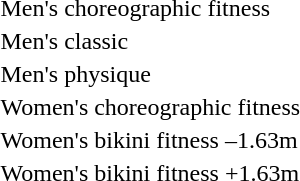<table>
<tr>
<td>Men's choreographic fitness</td>
<td></td>
<td></td>
<td></td>
</tr>
<tr>
<td>Men's classic</td>
<td></td>
<td></td>
<td></td>
</tr>
<tr>
<td>Men's physique</td>
<td></td>
<td></td>
<td></td>
</tr>
<tr>
<td>Women's choreographic fitness</td>
<td></td>
<td></td>
<td></td>
</tr>
<tr>
<td>Women's bikini fitness –1.63m</td>
<td></td>
<td></td>
<td></td>
</tr>
<tr>
<td>Women's bikini fitness +1.63m</td>
<td></td>
<td></td>
<td></td>
</tr>
</table>
